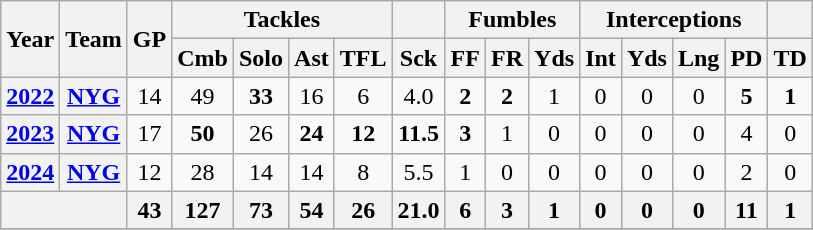<table class="wikitable" style="text-align: center;">
<tr>
<th rowspan="2">Year</th>
<th rowspan="2">Team</th>
<th rowspan="2">GP</th>
<th colspan="4">Tackles</th>
<th colspan="1"></th>
<th colspan="3">Fumbles</th>
<th colspan="4">Interceptions</th>
<th colspan="1"></th>
</tr>
<tr>
<th>Cmb</th>
<th>Solo</th>
<th>Ast</th>
<th>TFL</th>
<th>Sck</th>
<th>FF</th>
<th>FR</th>
<th>Yds</th>
<th>Int</th>
<th>Yds</th>
<th>Lng</th>
<th>PD</th>
<th>TD</th>
</tr>
<tr>
<th><a href='#'>2022</a></th>
<th><a href='#'>NYG</a></th>
<td>14</td>
<td>49</td>
<td><strong>33</strong></td>
<td>16</td>
<td>6</td>
<td>4.0</td>
<td><strong>2</strong></td>
<td><strong>2</strong></td>
<td>1</td>
<td>0</td>
<td>0</td>
<td>0</td>
<td><strong>5</strong></td>
<td><strong>1</strong></td>
</tr>
<tr>
<th><a href='#'>2023</a></th>
<th><a href='#'>NYG</a></th>
<td>17</td>
<td><strong>50</strong></td>
<td>26</td>
<td><strong>24</strong></td>
<td><strong>12</strong></td>
<td><strong>11.5</strong></td>
<td><strong>3</strong></td>
<td>1</td>
<td>0</td>
<td>0</td>
<td>0</td>
<td>0</td>
<td>4</td>
<td>0</td>
</tr>
<tr>
<th><a href='#'>2024</a></th>
<th><a href='#'>NYG</a></th>
<td>12</td>
<td>28</td>
<td>14</td>
<td>14</td>
<td>8</td>
<td>5.5</td>
<td>1</td>
<td>0</td>
<td>0</td>
<td>0</td>
<td>0</td>
<td>0</td>
<td>2</td>
<td>0</td>
</tr>
<tr>
<th colspan="2"></th>
<th>43</th>
<th>127</th>
<th>73</th>
<th>54</th>
<th>26</th>
<th>21.0</th>
<th>6</th>
<th>3</th>
<th>1</th>
<th>0</th>
<th>0</th>
<th>0</th>
<th>11</th>
<th>1</th>
</tr>
<tr>
</tr>
</table>
